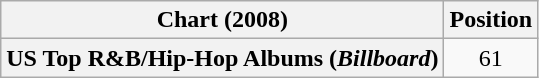<table class="wikitable plainrowheaders" style="text-align:center">
<tr>
<th scope="col">Chart (2008)</th>
<th scope="col">Position</th>
</tr>
<tr>
<th scope="row">US Top R&B/Hip-Hop Albums (<em>Billboard</em>)</th>
<td>61</td>
</tr>
</table>
